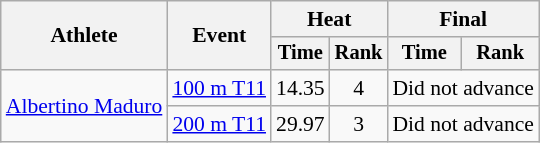<table class=wikitable style="font-size:90%">
<tr>
<th rowspan="2">Athlete</th>
<th rowspan="2">Event</th>
<th colspan="2">Heat</th>
<th colspan="2">Final</th>
</tr>
<tr style="font-size:95%">
<th>Time</th>
<th>Rank</th>
<th>Time</th>
<th>Rank</th>
</tr>
<tr align=center>
<td align=left rowspan="2"><a href='#'>Albertino Maduro</a></td>
<td align=left><a href='#'>100 m T11</a></td>
<td>14.35</td>
<td>4</td>
<td colspan="2">Did not advance</td>
</tr>
<tr align=center>
<td align=left><a href='#'>200 m T11</a></td>
<td>29.97</td>
<td>3</td>
<td colspan="2">Did not advance</td>
</tr>
</table>
